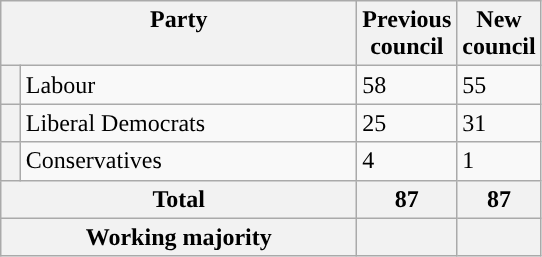<table class="wikitable">
<tr>
<th valign=top colspan="2" style="width: 230px">Party</th>
<th valign=top style="width: 30px">Previous council</th>
<th valign=top style="width: 30px">New council</th>
</tr>
<tr>
<th style="background-color: "></th>
<td>Labour</td>
<td>58</td>
<td>55</td>
</tr>
<tr>
<th style="background-color: "></th>
<td>Liberal Democrats</td>
<td>25</td>
<td>31</td>
</tr>
<tr>
<th style="background-color: "></th>
<td>Conservatives</td>
<td>4</td>
<td>1</td>
</tr>
<tr>
<th colspan=2>Total</th>
<th style="text-align: center">87</th>
<th colspan=3>87</th>
</tr>
<tr>
<th colspan=2>Working majority</th>
<th></th>
<th></th>
</tr>
</table>
